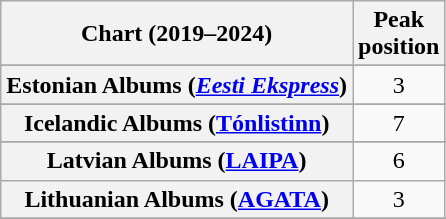<table class="wikitable sortable plainrowheaders" style="text-align:center">
<tr>
<th scope="col">Chart (2019–2024)</th>
<th scope="col">Peak<br>position</th>
</tr>
<tr>
</tr>
<tr>
</tr>
<tr>
</tr>
<tr>
</tr>
<tr>
</tr>
<tr>
</tr>
<tr>
</tr>
<tr>
<th scope="row">Estonian Albums (<em><a href='#'>Eesti Ekspress</a></em>)</th>
<td>3</td>
</tr>
<tr>
</tr>
<tr>
</tr>
<tr>
<th scope="row">Icelandic Albums (<a href='#'>Tónlistinn</a>)</th>
<td>7</td>
</tr>
<tr>
</tr>
<tr>
</tr>
<tr>
</tr>
<tr>
<th scope="row">Latvian Albums (<a href='#'>LAIPA</a>)</th>
<td>6</td>
</tr>
<tr>
<th scope="row">Lithuanian Albums (<a href='#'>AGATA</a>)</th>
<td>3</td>
</tr>
<tr>
</tr>
<tr>
</tr>
<tr>
</tr>
<tr>
</tr>
<tr>
</tr>
<tr>
</tr>
<tr>
</tr>
<tr>
</tr>
</table>
